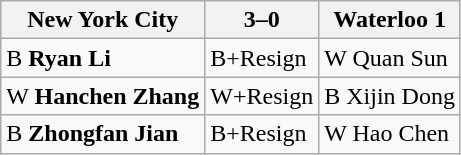<table class="wikitable">
<tr>
<th>New York City</th>
<th>3–0</th>
<th>Waterloo 1</th>
</tr>
<tr>
<td>B <strong>Ryan Li</strong></td>
<td>B+Resign</td>
<td>W Quan Sun</td>
</tr>
<tr>
<td>W <strong>Hanchen Zhang</strong></td>
<td>W+Resign</td>
<td>B Xijin Dong</td>
</tr>
<tr>
<td>B <strong>Zhongfan Jian</strong></td>
<td>B+Resign</td>
<td>W Hao Chen</td>
</tr>
</table>
